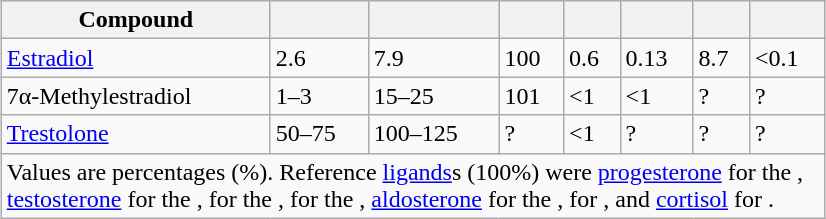<table class="wikitable center mw-collapsible mw-collapsed" style="width:550px; text-align:left; margin-left:auto; margin-right:auto; border:none;">
<tr>
<th>Compound</th>
<th></th>
<th></th>
<th></th>
<th></th>
<th></th>
<th></th>
<th></th>
</tr>
<tr>
<td><a href='#'>Estradiol</a></td>
<td>2.6</td>
<td>7.9</td>
<td>100</td>
<td>0.6</td>
<td>0.13</td>
<td>8.7</td>
<td><0.1</td>
</tr>
<tr>
<td>7α-Methylestradiol</td>
<td>1–3</td>
<td>15–25</td>
<td>101</td>
<td><1</td>
<td><1</td>
<td>?</td>
<td>?</td>
</tr>
<tr>
<td><a href='#'>Trestolone</a></td>
<td>50–75</td>
<td>100–125</td>
<td>?</td>
<td><1</td>
<td>?</td>
<td>?</td>
<td>?</td>
</tr>
<tr class="sortbottom">
<td colspan="9" style="width: 1px;">Values are percentages (%). Reference <a href='#'>ligands</a>s (100%) were <a href='#'>progesterone</a> for the , <a href='#'>testosterone</a> for the , <a href='#'></a> for the ,  for the , <a href='#'>aldosterone</a> for the ,  for , and <a href='#'>cortisol</a> for .</td>
</tr>
</table>
